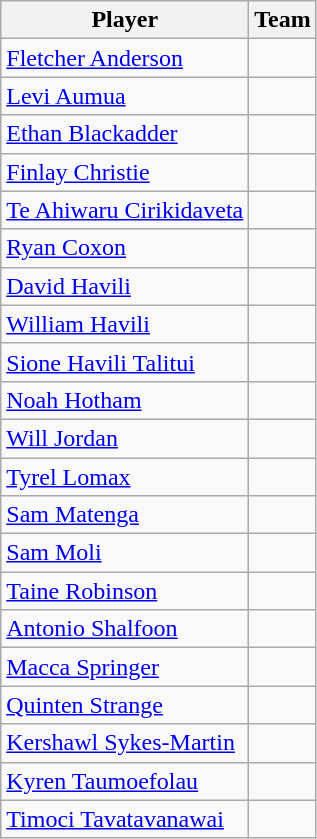<table class="wikitable" border="1">
<tr>
<th>Player</th>
<th>Team</th>
</tr>
<tr>
<td><a href='#'>Fletcher Anderson</a></td>
<td></td>
</tr>
<tr>
<td><a href='#'>Levi Aumua</a></td>
<td></td>
</tr>
<tr>
<td><a href='#'>Ethan Blackadder</a></td>
<td></td>
</tr>
<tr>
<td><a href='#'>Finlay Christie</a></td>
<td></td>
</tr>
<tr>
<td><a href='#'>Te Ahiwaru Cirikidaveta</a></td>
<td></td>
</tr>
<tr>
<td><a href='#'>Ryan Coxon</a></td>
<td></td>
</tr>
<tr>
<td><a href='#'>David Havili</a></td>
<td></td>
</tr>
<tr>
<td><a href='#'>William Havili</a></td>
<td></td>
</tr>
<tr>
<td><a href='#'>Sione Havili Talitui</a></td>
<td></td>
</tr>
<tr>
<td><a href='#'>Noah Hotham</a></td>
<td></td>
</tr>
<tr>
<td><a href='#'>Will Jordan</a></td>
<td></td>
</tr>
<tr>
<td><a href='#'>Tyrel Lomax</a></td>
<td></td>
</tr>
<tr>
<td><a href='#'>Sam Matenga</a></td>
<td></td>
</tr>
<tr>
<td><a href='#'>Sam Moli</a></td>
<td></td>
</tr>
<tr>
<td><a href='#'>Taine Robinson</a></td>
<td></td>
</tr>
<tr>
<td><a href='#'>Antonio Shalfoon</a></td>
<td></td>
</tr>
<tr>
<td><a href='#'>Macca Springer</a></td>
<td></td>
</tr>
<tr>
<td><a href='#'>Quinten Strange</a></td>
<td></td>
</tr>
<tr>
<td><a href='#'>Kershawl Sykes-Martin</a></td>
<td></td>
</tr>
<tr>
<td><a href='#'>Kyren Taumoefolau</a></td>
<td></td>
</tr>
<tr>
<td><a href='#'>Timoci Tavatavanawai</a></td>
<td></td>
</tr>
</table>
